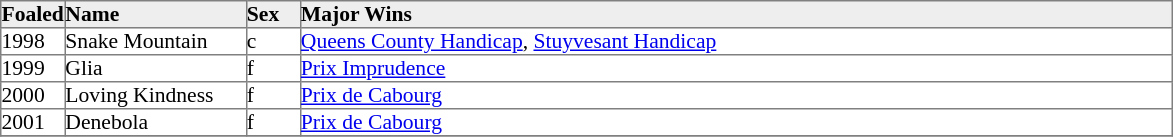<table border="1" cellpadding="0" style="border-collapse: collapse; font-size:90%">
<tr style="background:#eee;">
<td style="width:35px;"><strong>Foaled</strong></td>
<td style="width:120px;"><strong>Name</strong></td>
<td style="width:35px;"><strong>Sex</strong></td>
<td style="width:580px;"><strong>Major Wins</strong></td>
</tr>
<tr>
<td>1998</td>
<td>Snake Mountain</td>
<td>c</td>
<td><a href='#'>Queens County Handicap</a>, <a href='#'>Stuyvesant Handicap</a></td>
</tr>
<tr>
<td>1999</td>
<td>Glia</td>
<td>f</td>
<td><a href='#'>Prix Imprudence</a></td>
</tr>
<tr>
<td>2000</td>
<td>Loving Kindness</td>
<td>f</td>
<td><a href='#'>Prix de Cabourg</a></td>
</tr>
<tr>
<td>2001</td>
<td>Denebola</td>
<td>f</td>
<td><a href='#'>Prix de Cabourg</a></td>
</tr>
<tr>
</tr>
</table>
